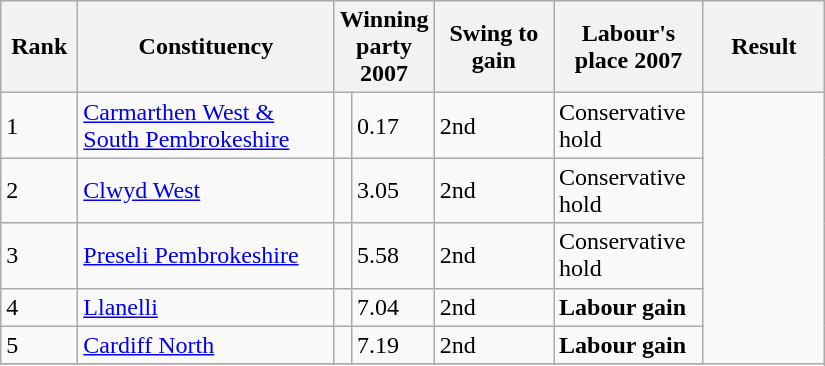<table class="wikitable" style="width:550px">
<tr>
<th rowspan=1 width="50px">Rank</th>
<th rowspan=1 width="225px">Constituency</th>
<th colspan=2 width="175px">Winning party 2007</th>
<th rowspan=1 width="100px">Swing to gain</th>
<th rowspan=1 width="100px">Labour's place 2007</th>
<th rowspan=1 width="100px">Result</th>
</tr>
<tr>
<td>1</td>
<td><a href='#'>Carmarthen West & South Pembrokeshire</a></td>
<td></td>
<td>0.17</td>
<td>2nd</td>
<td>Conservative hold</td>
</tr>
<tr>
<td>2</td>
<td><a href='#'>Clwyd West</a></td>
<td></td>
<td>3.05</td>
<td>2nd</td>
<td>Conservative hold</td>
</tr>
<tr>
<td>3</td>
<td><a href='#'>Preseli Pembrokeshire</a></td>
<td></td>
<td>5.58</td>
<td>2nd</td>
<td>Conservative hold</td>
</tr>
<tr>
<td>4</td>
<td><a href='#'>Llanelli</a></td>
<td></td>
<td>7.04</td>
<td>2nd</td>
<td><strong>Labour gain</strong></td>
</tr>
<tr>
<td>5</td>
<td><a href='#'>Cardiff North</a></td>
<td></td>
<td>7.19</td>
<td>2nd</td>
<td><strong>Labour gain</strong></td>
</tr>
<tr>
</tr>
</table>
